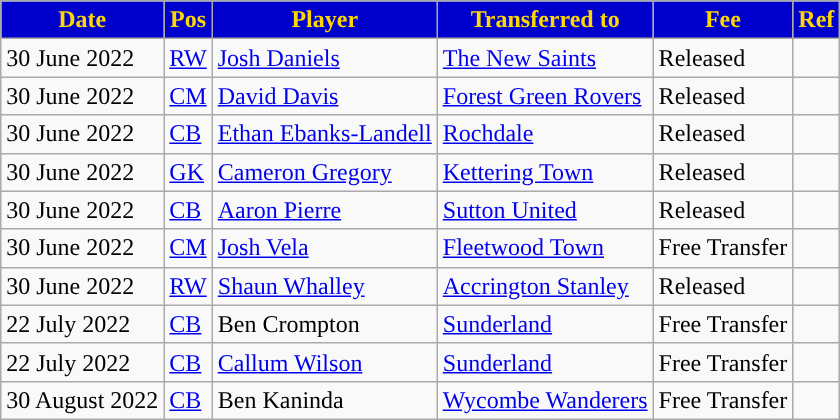<table class="wikitable plainrowheaders sortable">
<tr>
<th style="background:#0000CD; color:#FFD700; ">Date</th>
<th style="background:#0000CD; color:#FFD700; ">Pos</th>
<th style="background:#0000CD; color:#FFD700; ">Player</th>
<th style="background:#0000CD; color:#FFD700; ">Transferred to</th>
<th style="background:#0000CD; color:#FFD700; ">Fee</th>
<th style="background:#0000CD; color:#FFD700; ">Ref</th>
</tr>
<tr>
<td>30 June 2022</td>
<td><a href='#'>RW</a></td>
<td> <a href='#'>Josh Daniels</a></td>
<td> <a href='#'>The New Saints</a></td>
<td>Released</td>
<td></td>
</tr>
<tr>
<td>30 June 2022</td>
<td><a href='#'>CM</a></td>
<td> <a href='#'>David Davis</a></td>
<td> <a href='#'>Forest Green Rovers</a></td>
<td>Released</td>
<td></td>
</tr>
<tr>
<td>30 June 2022</td>
<td><a href='#'>CB</a></td>
<td> <a href='#'>Ethan Ebanks-Landell</a></td>
<td> <a href='#'>Rochdale</a></td>
<td>Released</td>
<td></td>
</tr>
<tr>
<td>30 June 2022</td>
<td><a href='#'>GK</a></td>
<td> <a href='#'>Cameron Gregory</a></td>
<td> <a href='#'>Kettering Town</a></td>
<td>Released</td>
<td></td>
</tr>
<tr>
<td>30 June 2022</td>
<td><a href='#'>CB</a></td>
<td> <a href='#'>Aaron Pierre</a></td>
<td> <a href='#'>Sutton United</a></td>
<td>Released</td>
<td></td>
</tr>
<tr>
<td>30 June 2022</td>
<td><a href='#'>CM</a></td>
<td> <a href='#'>Josh Vela</a></td>
<td> <a href='#'>Fleetwood Town</a></td>
<td>Free Transfer</td>
<td></td>
</tr>
<tr>
<td>30 June 2022</td>
<td><a href='#'>RW</a></td>
<td> <a href='#'>Shaun Whalley</a></td>
<td> <a href='#'>Accrington Stanley</a></td>
<td>Released</td>
<td></td>
</tr>
<tr>
<td>22 July 2022</td>
<td><a href='#'>CB</a></td>
<td> Ben Crompton</td>
<td> <a href='#'>Sunderland</a></td>
<td>Free Transfer</td>
<td></td>
</tr>
<tr>
<td>22 July 2022</td>
<td><a href='#'>CB</a></td>
<td> <a href='#'>Callum Wilson</a></td>
<td> <a href='#'>Sunderland</a></td>
<td>Free Transfer</td>
<td></td>
</tr>
<tr>
<td>30 August 2022</td>
<td><a href='#'>CB</a></td>
<td> Ben Kaninda</td>
<td> <a href='#'>Wycombe Wanderers</a></td>
<td>Free Transfer</td>
<td></td>
</tr>
</table>
